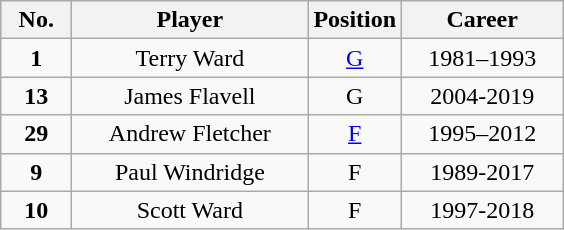<table class="wikitable sortable" style="text-align:center">
<tr>
<th width=40px>No.</th>
<th width=150px>Player</th>
<th width=40px>Position</th>
<th width=100px>Career</th>
</tr>
<tr>
<td><strong>1</strong></td>
<td>Terry Ward</td>
<td><a href='#'>G</a></td>
<td>1981–1993</td>
</tr>
<tr>
<td><strong>13</strong></td>
<td>James Flavell</td>
<td>G</td>
<td>2004-2019</td>
</tr>
<tr>
<td><strong>29</strong></td>
<td>Andrew Fletcher</td>
<td><a href='#'>F</a></td>
<td>1995–2012</td>
</tr>
<tr>
<td><strong>9</strong></td>
<td>Paul Windridge</td>
<td>F</td>
<td>1989-2017</td>
</tr>
<tr>
<td><strong>10</strong></td>
<td>Scott Ward</td>
<td>F</td>
<td>1997-2018</td>
</tr>
</table>
